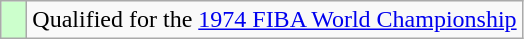<table class="wikitable">
<tr>
<td width=10px bgcolor="#ccffcc"></td>
<td>Qualified for the <a href='#'>1974 FIBA World Championship</a></td>
</tr>
</table>
